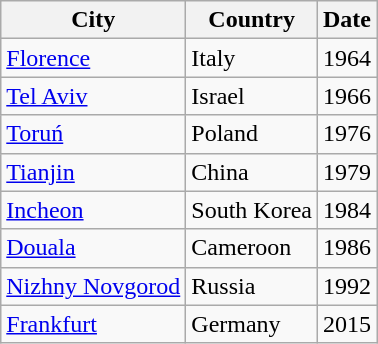<table class="wikitable sortable">
<tr>
<th>City</th>
<th>Country</th>
<th>Date</th>
</tr>
<tr>
<td><a href='#'>Florence</a></td>
<td>Italy</td>
<td>1964</td>
</tr>
<tr>
<td><a href='#'>Tel Aviv</a></td>
<td>Israel</td>
<td>1966</td>
</tr>
<tr>
<td><a href='#'>Toruń</a></td>
<td>Poland</td>
<td>1976</td>
</tr>
<tr>
<td><a href='#'>Tianjin</a></td>
<td>China</td>
<td>1979</td>
</tr>
<tr>
<td><a href='#'>Incheon</a></td>
<td>South Korea</td>
<td>1984</td>
</tr>
<tr>
<td><a href='#'>Douala</a></td>
<td>Cameroon</td>
<td>1986</td>
</tr>
<tr>
<td><a href='#'>Nizhny Novgorod</a></td>
<td>Russia</td>
<td>1992</td>
</tr>
<tr>
<td><a href='#'>Frankfurt</a></td>
<td>Germany</td>
<td>2015</td>
</tr>
</table>
